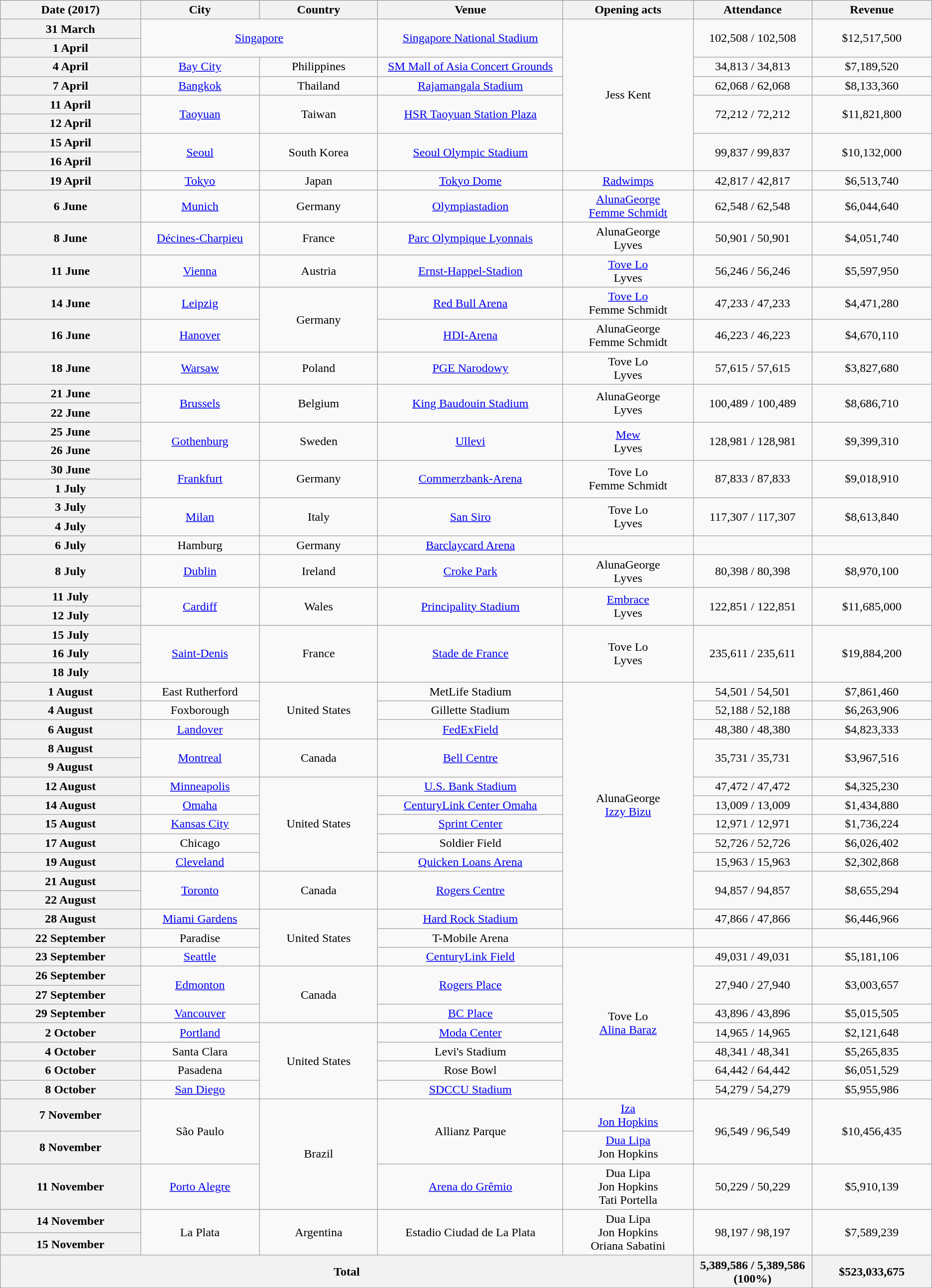<table class="wikitable plainrowheaders" style="text-align:center;">
<tr>
<th scope="col" style="width:12em;">Date (2017)</th>
<th scope="col" style="width:10em;">City</th>
<th scope="col" style="width:10em;">Country</th>
<th scope="col" style="width:16em;">Venue</th>
<th scope="col" style="width:11em;">Opening acts</th>
<th scope="col" style="width:10em;">Attendance</th>
<th scope="col" style="width:10em;">Revenue</th>
</tr>
<tr>
<th scope="row" style="text-align:center;">31 March</th>
<td rowspan="2" colspan="2"><a href='#'>Singapore</a></td>
<td rowspan="2"><a href='#'>Singapore National Stadium</a></td>
<td rowspan="8">Jess Kent</td>
<td rowspan="2">102,508 / 102,508</td>
<td rowspan="2">$12,517,500</td>
</tr>
<tr>
<th scope="row" style="text-align:center;">1 April</th>
</tr>
<tr>
<th scope="row" style="text-align:center;">4 April</th>
<td><a href='#'>Bay City</a></td>
<td>Philippines</td>
<td><a href='#'>SM Mall of Asia Concert Grounds</a></td>
<td>34,813 / 34,813</td>
<td>$7,189,520</td>
</tr>
<tr>
<th scope="row" style="text-align:center;">7 April</th>
<td><a href='#'>Bangkok</a></td>
<td>Thailand</td>
<td><a href='#'>Rajamangala Stadium</a></td>
<td>62,068 / 62,068</td>
<td>$8,133,360</td>
</tr>
<tr>
<th scope="row" style="text-align:center;">11 April</th>
<td rowspan="2"><a href='#'>Taoyuan</a></td>
<td rowspan="2">Taiwan</td>
<td rowspan="2"><a href='#'>HSR Taoyuan Station Plaza</a></td>
<td rowspan="2">72,212 / 72,212</td>
<td rowspan="2">$11,821,800</td>
</tr>
<tr>
<th scope="row" style="text-align:center;">12 April</th>
</tr>
<tr>
<th scope="row" style="text-align:center;">15 April</th>
<td rowspan="2"><a href='#'>Seoul</a></td>
<td rowspan="2">South Korea</td>
<td rowspan="2"><a href='#'>Seoul Olympic Stadium</a></td>
<td rowspan="2">99,837 / 99,837</td>
<td rowspan="2">$10,132,000</td>
</tr>
<tr>
<th scope="row" style="text-align:center;">16 April</th>
</tr>
<tr>
<th scope="row" style="text-align:center;">19 April</th>
<td><a href='#'>Tokyo</a></td>
<td>Japan</td>
<td><a href='#'>Tokyo Dome</a></td>
<td><a href='#'>Radwimps</a></td>
<td>42,817 / 42,817</td>
<td>$6,513,740</td>
</tr>
<tr>
<th scope="row" style="text-align:center;">6 June</th>
<td><a href='#'>Munich</a></td>
<td>Germany</td>
<td><a href='#'>Olympiastadion</a></td>
<td><a href='#'>AlunaGeorge</a><br><a href='#'>Femme Schmidt</a></td>
<td>62,548 / 62,548</td>
<td>$6,044,640</td>
</tr>
<tr>
<th scope="row" style="text-align:center;">8 June</th>
<td><a href='#'>Décines-Charpieu</a></td>
<td>France</td>
<td><a href='#'>Parc Olympique Lyonnais</a></td>
<td>AlunaGeorge<br>Lyves</td>
<td>50,901 / 50,901</td>
<td>$4,051,740</td>
</tr>
<tr>
<th scope="row" style="text-align:center;">11 June</th>
<td><a href='#'>Vienna</a></td>
<td>Austria</td>
<td><a href='#'>Ernst-Happel-Stadion</a></td>
<td><a href='#'>Tove Lo</a><br>Lyves</td>
<td>56,246 / 56,246</td>
<td>$5,597,950</td>
</tr>
<tr>
<th scope="row" style="text-align:center;">14 June</th>
<td><a href='#'>Leipzig</a></td>
<td rowspan="2">Germany</td>
<td><a href='#'>Red Bull Arena</a></td>
<td><a href='#'>Tove Lo</a><br>Femme Schmidt</td>
<td>47,233 / 47,233</td>
<td>$4,471,280</td>
</tr>
<tr>
<th scope="row" style="text-align:center;">16 June</th>
<td><a href='#'>Hanover</a></td>
<td><a href='#'>HDI-Arena</a></td>
<td>AlunaGeorge<br>Femme Schmidt</td>
<td>46,223 / 46,223</td>
<td>$4,670,110</td>
</tr>
<tr>
<th scope="row" style="text-align:center;">18 June</th>
<td><a href='#'>Warsaw</a></td>
<td>Poland</td>
<td><a href='#'>PGE Narodowy</a></td>
<td>Tove Lo<br>Lyves</td>
<td>57,615 / 57,615</td>
<td>$3,827,680</td>
</tr>
<tr>
<th scope="row" style="text-align:center;">21 June</th>
<td rowspan="2"><a href='#'>Brussels</a></td>
<td rowspan="2">Belgium</td>
<td rowspan="2"><a href='#'>King Baudouin Stadium</a></td>
<td rowspan="2">AlunaGeorge<br>Lyves</td>
<td rowspan="2">100,489 / 100,489</td>
<td rowspan="2">$8,686,710</td>
</tr>
<tr>
<th scope="row" style="text-align:center;">22 June</th>
</tr>
<tr>
<th scope="row" style="text-align:center;">25 June</th>
<td rowspan="2"><a href='#'>Gothenburg</a></td>
<td rowspan="2">Sweden</td>
<td rowspan="2"><a href='#'>Ullevi</a></td>
<td rowspan="2"><a href='#'>Mew</a><br>Lyves</td>
<td rowspan="2">128,981 / 128,981</td>
<td rowspan="2">$9,399,310</td>
</tr>
<tr>
<th scope="row" style="text-align:center;">26 June</th>
</tr>
<tr>
<th scope="row" style="text-align:center;">30 June</th>
<td rowspan="2"><a href='#'>Frankfurt</a></td>
<td rowspan="2">Germany</td>
<td rowspan="2"><a href='#'>Commerzbank-Arena</a></td>
<td rowspan="2">Tove Lo<br>Femme Schmidt</td>
<td rowspan="2">87,833 / 87,833</td>
<td rowspan="2">$9,018,910</td>
</tr>
<tr>
<th scope="row" style="text-align:center;">1 July</th>
</tr>
<tr>
<th scope="row" style="text-align:center;">3 July</th>
<td rowspan="2"><a href='#'>Milan</a></td>
<td rowspan="2">Italy</td>
<td rowspan="2"><a href='#'>San Siro</a></td>
<td rowspan="2">Tove Lo<br>Lyves</td>
<td rowspan="2">117,307 / 117,307</td>
<td rowspan="2">$8,613,840</td>
</tr>
<tr>
<th scope="row" style="text-align:center;">4 July</th>
</tr>
<tr>
<th scope="row" style="text-align:center;">6 July</th>
<td>Hamburg</td>
<td>Germany</td>
<td><a href='#'>Barclaycard Arena</a></td>
<td></td>
<td></td>
<td></td>
</tr>
<tr>
<th scope="row" style="text-align:center;">8 July</th>
<td><a href='#'>Dublin</a></td>
<td>Ireland</td>
<td><a href='#'>Croke Park</a></td>
<td>AlunaGeorge<br>Lyves</td>
<td>80,398 / 80,398</td>
<td>$8,970,100</td>
</tr>
<tr>
<th scope="row" style="text-align:center;">11 July</th>
<td rowspan="2"><a href='#'>Cardiff</a></td>
<td rowspan="2">Wales</td>
<td rowspan="2"><a href='#'>Principality Stadium</a></td>
<td rowspan="2"><a href='#'>Embrace</a><br>Lyves</td>
<td rowspan="2">122,851 / 122,851</td>
<td rowspan="2">$11,685,000</td>
</tr>
<tr>
<th scope="row" style="text-align:center;">12 July</th>
</tr>
<tr>
<th scope="row" style="text-align:center;">15 July</th>
<td rowspan="3"><a href='#'>Saint-Denis</a></td>
<td rowspan="3">France</td>
<td rowspan="3"><a href='#'>Stade de France</a></td>
<td rowspan="3">Tove Lo<br>Lyves</td>
<td rowspan="3">235,611 / 235,611</td>
<td rowspan="3">$19,884,200</td>
</tr>
<tr>
<th scope="row" style="text-align:center;">16 July</th>
</tr>
<tr>
<th scope="row" style="text-align:center;">18 July</th>
</tr>
<tr>
<th scope="row" style="text-align:center;">1 August</th>
<td>East Rutherford</td>
<td rowspan="3">United States</td>
<td>MetLife Stadium</td>
<td rowspan="13">AlunaGeorge<br><a href='#'>Izzy Bizu</a></td>
<td>54,501 / 54,501</td>
<td>$7,861,460</td>
</tr>
<tr>
<th scope="row" style="text-align:center;">4 August</th>
<td>Foxborough</td>
<td>Gillette Stadium</td>
<td>52,188 / 52,188</td>
<td>$6,263,906</td>
</tr>
<tr>
<th scope="row" style="text-align:center;">6 August</th>
<td><a href='#'>Landover</a></td>
<td><a href='#'>FedExField</a></td>
<td>48,380 / 48,380</td>
<td>$4,823,333</td>
</tr>
<tr>
<th scope="row" style="text-align:center;">8 August</th>
<td rowspan="2"><a href='#'>Montreal</a></td>
<td rowspan="2">Canada</td>
<td rowspan="2"><a href='#'>Bell Centre</a></td>
<td rowspan="2">35,731 / 35,731</td>
<td rowspan="2">$3,967,516</td>
</tr>
<tr>
<th scope="row" style="text-align:center;">9 August</th>
</tr>
<tr>
<th scope="row" style="text-align:center;">12 August</th>
<td><a href='#'>Minneapolis</a></td>
<td rowspan="5">United States</td>
<td><a href='#'>U.S. Bank Stadium</a></td>
<td>47,472 / 47,472</td>
<td>$4,325,230</td>
</tr>
<tr>
<th scope="row" style="text-align:center;">14 August</th>
<td><a href='#'>Omaha</a></td>
<td><a href='#'>CenturyLink Center Omaha</a></td>
<td>13,009 / 13,009</td>
<td>$1,434,880</td>
</tr>
<tr>
<th scope="row" style="text-align:center;">15 August</th>
<td><a href='#'>Kansas City</a></td>
<td><a href='#'>Sprint Center</a></td>
<td>12,971 / 12,971</td>
<td>$1,736,224</td>
</tr>
<tr>
<th scope="row" style="text-align:center;">17 August</th>
<td>Chicago</td>
<td>Soldier Field</td>
<td>52,726 / 52,726</td>
<td>$6,026,402</td>
</tr>
<tr>
<th scope="row" style="text-align:center;">19 August</th>
<td><a href='#'>Cleveland</a></td>
<td><a href='#'>Quicken Loans Arena</a></td>
<td>15,963 / 15,963</td>
<td>$2,302,868</td>
</tr>
<tr>
<th scope="row" style="text-align:center;">21 August</th>
<td rowspan="2"><a href='#'>Toronto</a></td>
<td rowspan="2">Canada</td>
<td rowspan="2"><a href='#'>Rogers Centre</a></td>
<td rowspan="2">94,857 / 94,857</td>
<td rowspan="2">$8,655,294</td>
</tr>
<tr>
<th scope="row" style="text-align:center;">22 August</th>
</tr>
<tr>
<th scope="row" style="text-align:center;">28 August</th>
<td><a href='#'>Miami Gardens</a></td>
<td rowspan="3">United States</td>
<td><a href='#'>Hard Rock Stadium</a></td>
<td>47,866 / 47,866</td>
<td>$6,446,966</td>
</tr>
<tr>
<th scope="row" style="text-align:center;">22 September</th>
<td>Paradise</td>
<td>T-Mobile Arena</td>
<td></td>
<td></td>
<td></td>
</tr>
<tr>
<th scope="row" style="text-align:center;">23 September</th>
<td><a href='#'>Seattle</a></td>
<td><a href='#'>CenturyLink Field</a></td>
<td rowspan="8">Tove Lo<br><a href='#'>Alina Baraz</a></td>
<td>49,031 / 49,031</td>
<td>$5,181,106</td>
</tr>
<tr>
<th scope="row" style="text-align:center;">26 September</th>
<td rowspan="2"><a href='#'>Edmonton</a></td>
<td rowspan="3">Canada</td>
<td rowspan="2"><a href='#'>Rogers Place</a></td>
<td rowspan="2">27,940 / 27,940</td>
<td rowspan="2">$3,003,657</td>
</tr>
<tr>
<th scope="row" style="text-align:center;">27 September</th>
</tr>
<tr>
<th scope="row" style="text-align:center;">29 September</th>
<td><a href='#'>Vancouver</a></td>
<td><a href='#'>BC Place</a></td>
<td>43,896 / 43,896</td>
<td>$5,015,505</td>
</tr>
<tr>
<th scope="row" style="text-align:center;">2 October</th>
<td><a href='#'>Portland</a></td>
<td rowspan="4">United States</td>
<td><a href='#'>Moda Center</a></td>
<td>14,965 / 14,965</td>
<td>$2,121,648</td>
</tr>
<tr>
<th scope="row" style="text-align:center;">4 October</th>
<td>Santa Clara</td>
<td>Levi's Stadium</td>
<td>48,341 / 48,341</td>
<td>$5,265,835</td>
</tr>
<tr>
<th scope="row" style="text-align:center;">6 October</th>
<td>Pasadena</td>
<td>Rose Bowl</td>
<td>64,442 / 64,442</td>
<td>$6,051,529</td>
</tr>
<tr>
<th scope="row" style="text-align:center;">8 October</th>
<td><a href='#'>San Diego</a></td>
<td><a href='#'>SDCCU Stadium</a></td>
<td>54,279 / 54,279</td>
<td>$5,955,986</td>
</tr>
<tr>
<th scope="row" style="text-align:center;">7 November</th>
<td rowspan="2">São Paulo</td>
<td rowspan="3">Brazil</td>
<td rowspan="2">Allianz Parque</td>
<td><a href='#'>Iza</a><br><a href='#'>Jon Hopkins</a></td>
<td rowspan="2">96,549 / 96,549</td>
<td rowspan="2">$10,456,435</td>
</tr>
<tr>
<th scope="row" style="text-align:center;">8 November</th>
<td><a href='#'>Dua Lipa</a><br>Jon Hopkins</td>
</tr>
<tr>
<th scope="row" style="text-align:center;">11 November</th>
<td><a href='#'>Porto Alegre</a></td>
<td><a href='#'>Arena do Grêmio</a></td>
<td>Dua Lipa<br>Jon Hopkins<br>Tati Portella</td>
<td>50,229 / 50,229</td>
<td>$5,910,139</td>
</tr>
<tr>
<th scope="row" style="text-align:center;">14 November</th>
<td rowspan="2">La Plata</td>
<td rowspan="2">Argentina</td>
<td rowspan="2">Estadio Ciudad de La Plata</td>
<td rowspan="2">Dua Lipa<br>Jon Hopkins<br>Oriana Sabatini</td>
<td rowspan="2">98,197 / 98,197</td>
<td rowspan="2">$7,589,239</td>
</tr>
<tr>
<th scope="row" style="text-align:center;">15 November</th>
</tr>
<tr>
<th colspan="5">Total</th>
<th>5,389,586 / 5,389,586 (100%)</th>
<th>$523,033,675</th>
</tr>
</table>
